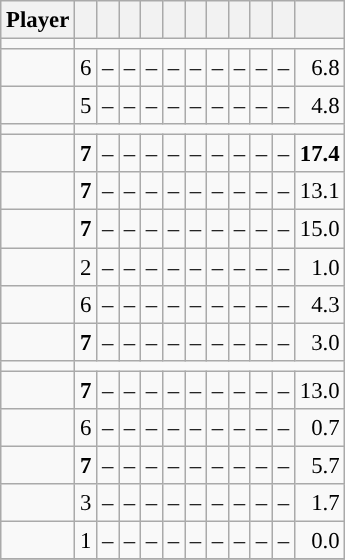<table class="wikitable sortable" style="font-size:95%; text-align:right;">
<tr>
<th>Player</th>
<th></th>
<th></th>
<th></th>
<th></th>
<th></th>
<th></th>
<th></th>
<th></th>
<th></th>
<th></th>
<th></th>
</tr>
<tr>
<td><strong></strong></td>
<td colspan=12></td>
</tr>
<tr>
<td><strong></strong></td>
<td>6</td>
<td>–</td>
<td>–</td>
<td>–</td>
<td>–</td>
<td>–</td>
<td>–</td>
<td>–</td>
<td>–</td>
<td>–</td>
<td>6.8</td>
</tr>
<tr>
<td><strong></strong></td>
<td>5</td>
<td>–</td>
<td>–</td>
<td>–</td>
<td>–</td>
<td>–</td>
<td>–</td>
<td>–</td>
<td>–</td>
<td>–</td>
<td>4.8</td>
</tr>
<tr>
<td><strong></strong></td>
<td colspan=12></td>
</tr>
<tr>
<td><strong></strong></td>
<td><strong>7</strong></td>
<td>–</td>
<td>–</td>
<td>–</td>
<td>–</td>
<td>–</td>
<td>–</td>
<td>–</td>
<td>–</td>
<td>–</td>
<td><strong>17.4</strong></td>
</tr>
<tr>
<td><strong></strong></td>
<td><strong>7</strong></td>
<td>–</td>
<td>–</td>
<td>–</td>
<td>–</td>
<td>–</td>
<td>–</td>
<td>–</td>
<td>–</td>
<td>–</td>
<td>13.1</td>
</tr>
<tr>
<td><strong></strong></td>
<td><strong>7</strong></td>
<td>–</td>
<td>–</td>
<td>–</td>
<td>–</td>
<td>–</td>
<td>–</td>
<td>–</td>
<td>–</td>
<td>–</td>
<td>15.0</td>
</tr>
<tr>
<td><strong></strong></td>
<td>2</td>
<td>–</td>
<td>–</td>
<td>–</td>
<td>–</td>
<td>–</td>
<td>–</td>
<td>–</td>
<td>–</td>
<td>–</td>
<td>1.0</td>
</tr>
<tr>
<td><strong></strong></td>
<td>6</td>
<td>–</td>
<td>–</td>
<td>–</td>
<td>–</td>
<td>–</td>
<td>–</td>
<td>–</td>
<td>–</td>
<td>–</td>
<td>4.3</td>
</tr>
<tr>
<td><strong></strong></td>
<td><strong>7</strong></td>
<td>–</td>
<td>–</td>
<td>–</td>
<td>–</td>
<td>–</td>
<td>–</td>
<td>–</td>
<td>–</td>
<td>–</td>
<td>3.0</td>
</tr>
<tr>
<td><strong></strong></td>
<td colspan=12></td>
</tr>
<tr>
<td><strong></strong></td>
<td><strong>7</strong></td>
<td>–</td>
<td>–</td>
<td>–</td>
<td>–</td>
<td>–</td>
<td>–</td>
<td>–</td>
<td>–</td>
<td>–</td>
<td>13.0</td>
</tr>
<tr>
<td><strong></strong></td>
<td>6</td>
<td>–</td>
<td>–</td>
<td>–</td>
<td>–</td>
<td>–</td>
<td>–</td>
<td>–</td>
<td>–</td>
<td>–</td>
<td>0.7</td>
</tr>
<tr>
<td><strong></strong></td>
<td><strong>7</strong></td>
<td>–</td>
<td>–</td>
<td>–</td>
<td>–</td>
<td>–</td>
<td>–</td>
<td>–</td>
<td>–</td>
<td>–</td>
<td>5.7</td>
</tr>
<tr>
<td><strong></strong></td>
<td>3</td>
<td>–</td>
<td>–</td>
<td>–</td>
<td>–</td>
<td>–</td>
<td>–</td>
<td>–</td>
<td>–</td>
<td>–</td>
<td>1.7</td>
</tr>
<tr>
<td><strong></strong></td>
<td>1</td>
<td>–</td>
<td>–</td>
<td>–</td>
<td>–</td>
<td>–</td>
<td>–</td>
<td>–</td>
<td>–</td>
<td>–</td>
<td>0.0</td>
</tr>
<tr class="sortbottom">
</tr>
</table>
